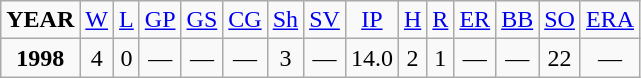<table class="wikitable">
<tr align=center>
<td><strong>YEAR</strong></td>
<td><a href='#'>W</a></td>
<td><a href='#'>L</a></td>
<td><a href='#'>GP</a></td>
<td><a href='#'>GS</a></td>
<td><a href='#'>CG</a></td>
<td><a href='#'>Sh</a></td>
<td><a href='#'>SV</a></td>
<td><a href='#'>IP</a></td>
<td><a href='#'>H</a></td>
<td><a href='#'>R</a></td>
<td><a href='#'>ER</a></td>
<td><a href='#'>BB</a></td>
<td><a href='#'>SO</a></td>
<td><a href='#'>ERA</a></td>
</tr>
<tr align=center>
<td><strong>1998</strong></td>
<td>4</td>
<td>0</td>
<td>—</td>
<td>—</td>
<td>—</td>
<td>3</td>
<td>—</td>
<td>14.0</td>
<td>2</td>
<td>1</td>
<td>—</td>
<td>—</td>
<td>22</td>
<td>—</td>
</tr>
</table>
